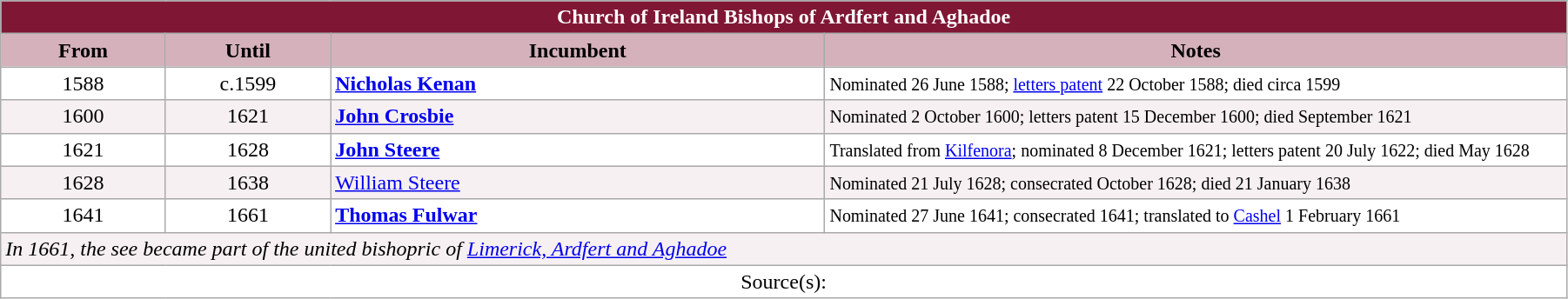<table class="wikitable" style="width:95%;" border="1" cellpadding="2">
<tr>
<th colspan="4" style="background-color: #7F1734; color: white;">Church of Ireland Bishops of Ardfert and Aghadoe</th>
</tr>
<tr valign=center>
<th style="background-color:#D4B1BB" width="10%">From</th>
<th style="background-color:#D4B1BB" width="10%">Until</th>
<th style="background-color:#D4B1BB" width="30%">Incumbent</th>
<th style="background-color:#D4B1BB" width="45%">Notes</th>
</tr>
<tr valign=top bgcolor="white">
<td align=center>1588</td>
<td align=center>c.1599</td>
<td><strong><a href='#'>Nicholas Kenan</a></strong></td>
<td><small>Nominated 26 June 1588; <a href='#'>letters patent</a> 22 October 1588; died circa 1599</small></td>
</tr>
<tr valign=top bgcolor="#F7F0F2">
<td align=center>1600</td>
<td align=center>1621</td>
<td><strong><a href='#'>John Crosbie</a></strong></td>
<td><small>Nominated 2 October 1600; letters patent 15 December 1600; died September 1621</small></td>
</tr>
<tr valign=top bgcolor="white">
<td align=center>1621</td>
<td align=center>1628</td>
<td><strong><a href='#'>John Steere</a></strong></td>
<td><small>Translated from <a href='#'>Kilfenora</a>; nominated 8 December 1621; letters patent 20 July 1622; died May 1628</small></td>
</tr>
<tr valign=top bgcolor="#F7F0F2">
<td align=center>1628</td>
<td align=center>1638</td>
<td><a href='#'>William Steere</a></td>
<td><small>Nominated 21 July 1628; consecrated October 1628; died 21 January 1638</small></td>
</tr>
<tr valign=top bgcolor="white">
<td align=center>1641</td>
<td align=center>1661</td>
<td><strong><a href='#'>Thomas Fulwar</a></strong></td>
<td><small>Nominated 27 June 1641; consecrated 1641; translated to <a href='#'>Cashel</a> 1 February 1661</small></td>
</tr>
<tr valign=top bgcolor="#F7F0F2">
<td colspan=4><em>In 1661, the see became part of the united bishopric of <a href='#'>Limerick, Ardfert and Aghadoe</a></em></td>
</tr>
<tr valign=top bgcolor="white">
<td align=center colspan="4">Source(s):</td>
</tr>
</table>
